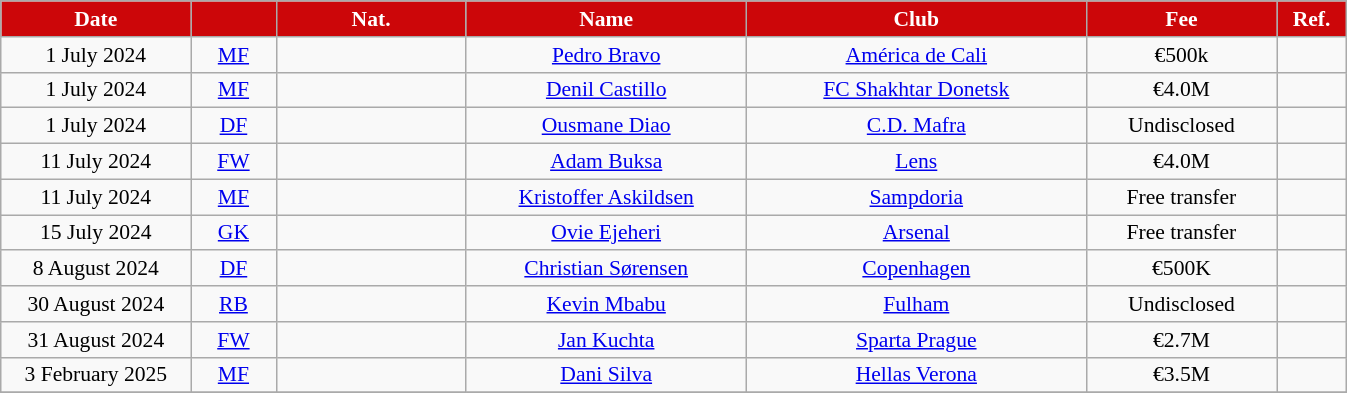<table class="wikitable" style="text-align:center; font-size:90%">
<tr>
<th style="background:#cc0609; color:#fff; width:120px;">Date</th>
<th style="background:#cc0609; color:#fff; width:50px;"></th>
<th style="background:#cc0609; color:#fff; width:120px;">Nat.</th>
<th style="background:#cc0609; color:#fff; width:180px;">Name</th>
<th style="background:#cc0609; color:#fff; width:220px;">Club</th>
<th style="background:#cc0609; color:#fff; width:120px;">Fee</th>
<th style="background:#cc0609; color:#fff; width:40px;">Ref.</th>
</tr>
<tr>
<td>1 July 2024</td>
<td><a href='#'>MF</a></td>
<td></td>
<td><a href='#'>Pedro Bravo</a></td>
<td> <a href='#'>América de Cali</a></td>
<td>€500k</td>
<td></td>
</tr>
<tr>
<td>1 July 2024</td>
<td><a href='#'>MF</a></td>
<td></td>
<td><a href='#'>Denil Castillo</a></td>
<td> <a href='#'>FC Shakhtar Donetsk</a></td>
<td>€4.0M</td>
<td></td>
</tr>
<tr>
<td>1 July 2024</td>
<td><a href='#'>DF</a></td>
<td></td>
<td><a href='#'>Ousmane Diao</a></td>
<td> <a href='#'>C.D. Mafra</a></td>
<td>Undisclosed</td>
<td></td>
</tr>
<tr>
<td>11 July 2024</td>
<td><a href='#'>FW</a></td>
<td></td>
<td><a href='#'>Adam Buksa</a></td>
<td> <a href='#'>Lens</a></td>
<td>€4.0M</td>
<td></td>
</tr>
<tr>
<td>11 July 2024</td>
<td><a href='#'>MF</a></td>
<td></td>
<td><a href='#'>Kristoffer Askildsen</a></td>
<td> <a href='#'>Sampdoria</a></td>
<td>Free transfer</td>
<td></td>
</tr>
<tr>
<td>15 July 2024</td>
<td><a href='#'>GK</a></td>
<td> </td>
<td><a href='#'>Ovie Ejeheri</a></td>
<td> <a href='#'>Arsenal</a></td>
<td>Free transfer</td>
<td></td>
</tr>
<tr>
<td>8 August 2024</td>
<td><a href='#'>DF</a></td>
<td></td>
<td><a href='#'>Christian Sørensen</a></td>
<td> <a href='#'>Copenhagen</a></td>
<td>€500K</td>
<td></td>
</tr>
<tr>
<td>30 August 2024</td>
<td><a href='#'>RB</a></td>
<td></td>
<td><a href='#'>Kevin Mbabu</a></td>
<td> <a href='#'>Fulham</a></td>
<td>Undisclosed</td>
<td></td>
</tr>
<tr>
<td>31 August 2024</td>
<td><a href='#'>FW</a></td>
<td></td>
<td><a href='#'>Jan Kuchta</a></td>
<td> <a href='#'>Sparta Prague</a></td>
<td>€2.7M</td>
<td></td>
</tr>
<tr>
<td>3 February 2025</td>
<td><a href='#'>MF</a></td>
<td></td>
<td><a href='#'>Dani Silva</a></td>
<td> <a href='#'>Hellas Verona</a></td>
<td>€3.5M</td>
<td></td>
</tr>
<tr>
</tr>
</table>
